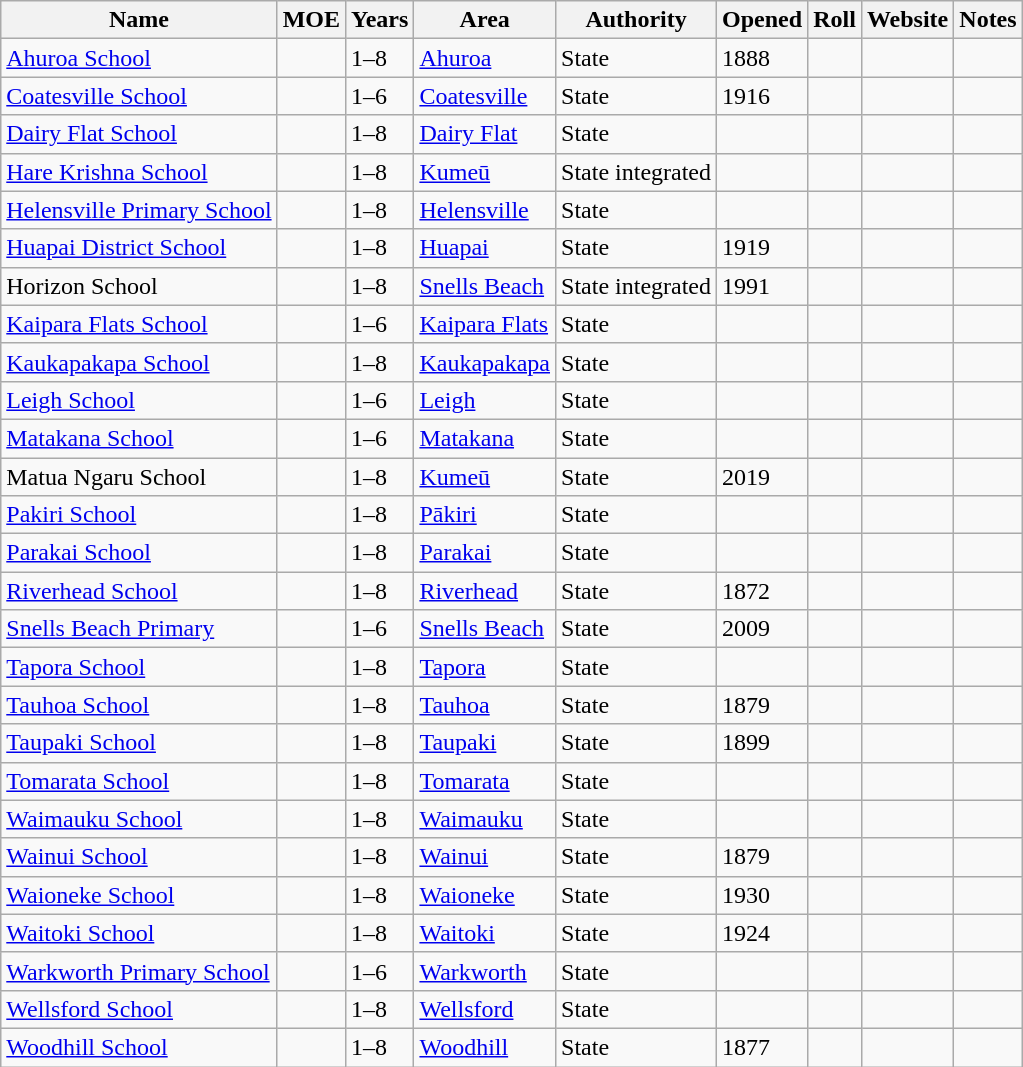<table class="wikitable sortable">
<tr>
<th>Name</th>
<th>MOE</th>
<th>Years</th>
<th>Area</th>
<th>Authority</th>
<th>Opened</th>
<th>Roll</th>
<th class="unsortable">Website</th>
<th class="unsortable">Notes</th>
</tr>
<tr>
<td><a href='#'>Ahuroa School</a></td>
<td></td>
<td>1–8</td>
<td><a href='#'>Ahuroa</a></td>
<td>State</td>
<td>1888</td>
<td></td>
<td></td>
<td></td>
</tr>
<tr>
<td><a href='#'>Coatesville School</a></td>
<td></td>
<td>1–6</td>
<td><a href='#'>Coatesville</a></td>
<td>State</td>
<td>1916</td>
<td></td>
<td></td>
<td></td>
</tr>
<tr>
<td><a href='#'>Dairy Flat School</a></td>
<td></td>
<td>1–8</td>
<td><a href='#'>Dairy Flat</a></td>
<td>State</td>
<td></td>
<td></td>
<td></td>
<td></td>
</tr>
<tr>
<td><a href='#'>Hare Krishna School</a></td>
<td></td>
<td>1–8</td>
<td><a href='#'>Kumeū</a></td>
<td>State integrated</td>
<td></td>
<td></td>
<td></td>
<td></td>
</tr>
<tr>
<td><a href='#'>Helensville Primary School</a></td>
<td></td>
<td>1–8</td>
<td><a href='#'>Helensville</a></td>
<td>State</td>
<td></td>
<td></td>
<td></td>
<td></td>
</tr>
<tr>
<td><a href='#'>Huapai District School</a></td>
<td></td>
<td>1–8</td>
<td><a href='#'>Huapai</a></td>
<td>State</td>
<td>1919</td>
<td></td>
<td></td>
<td></td>
</tr>
<tr>
<td>Horizon School</td>
<td></td>
<td>1–8</td>
<td><a href='#'>Snells Beach</a></td>
<td>State integrated</td>
<td>1991</td>
<td></td>
<td></td>
<td></td>
</tr>
<tr>
<td><a href='#'>Kaipara Flats School</a></td>
<td></td>
<td>1–6</td>
<td><a href='#'>Kaipara Flats</a></td>
<td>State</td>
<td></td>
<td></td>
<td></td>
<td></td>
</tr>
<tr>
<td><a href='#'>Kaukapakapa School</a></td>
<td></td>
<td>1–8</td>
<td><a href='#'>Kaukapakapa</a></td>
<td>State</td>
<td></td>
<td></td>
<td></td>
<td></td>
</tr>
<tr>
<td><a href='#'>Leigh School</a></td>
<td></td>
<td>1–6</td>
<td><a href='#'>Leigh</a></td>
<td>State</td>
<td></td>
<td></td>
<td></td>
<td></td>
</tr>
<tr>
<td><a href='#'>Matakana School</a></td>
<td></td>
<td>1–6</td>
<td><a href='#'>Matakana</a></td>
<td>State</td>
<td></td>
<td></td>
<td></td>
<td></td>
</tr>
<tr>
<td>Matua Ngaru School</td>
<td></td>
<td>1–8</td>
<td><a href='#'>Kumeū</a></td>
<td>State</td>
<td>2019</td>
<td></td>
<td></td>
<td></td>
</tr>
<tr>
<td><a href='#'>Pakiri School</a></td>
<td></td>
<td>1–8</td>
<td><a href='#'>Pākiri</a></td>
<td>State</td>
<td></td>
<td></td>
<td></td>
<td></td>
</tr>
<tr>
<td><a href='#'>Parakai School</a></td>
<td></td>
<td>1–8</td>
<td><a href='#'>Parakai</a></td>
<td>State</td>
<td></td>
<td></td>
<td></td>
<td></td>
</tr>
<tr>
<td><a href='#'>Riverhead School</a></td>
<td></td>
<td>1–8</td>
<td><a href='#'>Riverhead</a></td>
<td>State</td>
<td>1872</td>
<td></td>
<td></td>
<td></td>
</tr>
<tr>
<td><a href='#'>Snells Beach Primary</a></td>
<td></td>
<td>1–6</td>
<td><a href='#'>Snells Beach</a></td>
<td>State</td>
<td>2009</td>
<td></td>
<td></td>
<td></td>
</tr>
<tr>
<td><a href='#'>Tapora School</a></td>
<td></td>
<td>1–8</td>
<td><a href='#'>Tapora</a></td>
<td>State</td>
<td></td>
<td></td>
<td></td>
<td></td>
</tr>
<tr>
<td><a href='#'>Tauhoa School</a></td>
<td></td>
<td>1–8</td>
<td><a href='#'>Tauhoa</a></td>
<td>State</td>
<td>1879</td>
<td></td>
<td></td>
<td></td>
</tr>
<tr>
<td><a href='#'>Taupaki School</a></td>
<td></td>
<td>1–8</td>
<td><a href='#'>Taupaki</a></td>
<td>State</td>
<td>1899</td>
<td></td>
<td></td>
<td></td>
</tr>
<tr>
<td><a href='#'>Tomarata School</a></td>
<td></td>
<td>1–8</td>
<td><a href='#'>Tomarata</a></td>
<td>State</td>
<td></td>
<td></td>
<td></td>
<td></td>
</tr>
<tr>
<td><a href='#'>Waimauku School</a></td>
<td></td>
<td>1–8</td>
<td><a href='#'>Waimauku</a></td>
<td>State</td>
<td></td>
<td></td>
<td></td>
<td></td>
</tr>
<tr>
<td><a href='#'>Wainui School</a></td>
<td></td>
<td>1–8</td>
<td><a href='#'>Wainui</a></td>
<td>State</td>
<td>1879</td>
<td></td>
<td></td>
<td></td>
</tr>
<tr>
<td><a href='#'>Waioneke School</a></td>
<td></td>
<td>1–8</td>
<td><a href='#'>Waioneke</a></td>
<td>State</td>
<td>1930</td>
<td></td>
<td></td>
<td></td>
</tr>
<tr>
<td><a href='#'>Waitoki School</a></td>
<td></td>
<td>1–8</td>
<td><a href='#'>Waitoki</a></td>
<td>State</td>
<td>1924</td>
<td></td>
<td></td>
<td></td>
</tr>
<tr>
<td><a href='#'>Warkworth Primary School</a></td>
<td></td>
<td>1–6</td>
<td><a href='#'>Warkworth</a></td>
<td>State</td>
<td></td>
<td></td>
<td></td>
<td></td>
</tr>
<tr>
<td><a href='#'>Wellsford School</a></td>
<td></td>
<td>1–8</td>
<td><a href='#'>Wellsford</a></td>
<td>State</td>
<td></td>
<td></td>
<td></td>
<td></td>
</tr>
<tr>
<td><a href='#'>Woodhill School</a></td>
<td></td>
<td>1–8</td>
<td><a href='#'>Woodhill</a></td>
<td>State</td>
<td>1877</td>
<td></td>
<td></td>
<td></td>
</tr>
</table>
